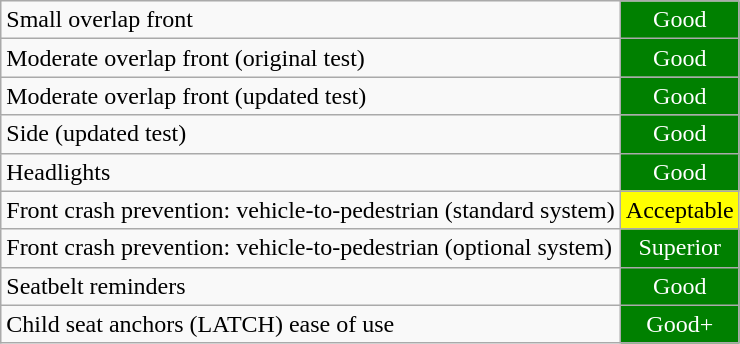<table class="wikitable">
<tr>
<td>Small overlap front</td>
<td style="text-align:center;color:white;background:green">Good</td>
</tr>
<tr>
<td>Moderate overlap front (original test)</td>
<td style="text-align:center;color:white;background:green">Good</td>
</tr>
<tr>
<td>Moderate overlap front (updated test)</td>
<td style="text-align:center;color:white;background:green">Good</td>
</tr>
<tr>
<td>Side (updated test)</td>
<td style="text-align:center;color:white;background:green">Good</td>
</tr>
<tr>
<td>Headlights</td>
<td style="text-align:center;color:white;background:green">Good</td>
</tr>
<tr>
<td>Front crash prevention: vehicle-to-pedestrian (standard system)</td>
<td style="text-align:center;color:black;background:yellow">Acceptable</td>
</tr>
<tr>
<td>Front crash prevention: vehicle-to-pedestrian (optional system)</td>
<td style="text-align:center;color:white;background:green">Superior</td>
</tr>
<tr>
<td>Seatbelt reminders</td>
<td style="text-align:center;color:white;background:green">Good</td>
</tr>
<tr>
<td>Child seat anchors (LATCH) ease of use</td>
<td style="text-align:center;color:white;background:green">Good+</td>
</tr>
</table>
